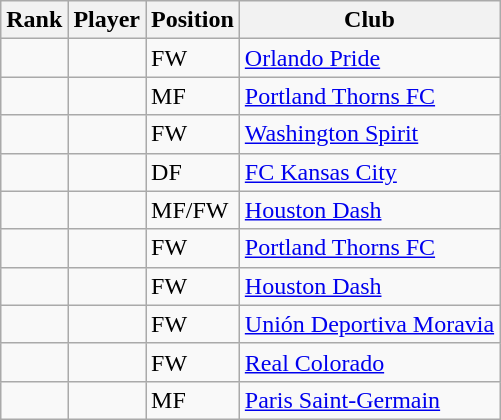<table class="wikitable">
<tr>
<th>Rank</th>
<th>Player</th>
<th>Position</th>
<th>Club</th>
</tr>
<tr>
<td></td>
<td></td>
<td>FW</td>
<td> <a href='#'>Orlando Pride</a></td>
</tr>
<tr>
<td></td>
<td></td>
<td>MF</td>
<td> <a href='#'>Portland Thorns FC</a></td>
</tr>
<tr>
<td></td>
<td></td>
<td>FW</td>
<td> <a href='#'>Washington Spirit</a></td>
</tr>
<tr>
<td></td>
<td></td>
<td>DF</td>
<td> <a href='#'>FC Kansas City</a></td>
</tr>
<tr>
<td></td>
<td></td>
<td>MF/FW</td>
<td> <a href='#'>Houston Dash</a></td>
</tr>
<tr>
<td></td>
<td></td>
<td>FW</td>
<td> <a href='#'>Portland Thorns FC</a></td>
</tr>
<tr>
<td></td>
<td></td>
<td>FW</td>
<td> <a href='#'>Houston Dash</a></td>
</tr>
<tr>
<td></td>
<td></td>
<td>FW</td>
<td> <a href='#'>Unión Deportiva Moravia</a></td>
</tr>
<tr>
<td></td>
<td></td>
<td>FW</td>
<td> <a href='#'>Real Colorado</a></td>
</tr>
<tr>
<td></td>
<td></td>
<td>MF</td>
<td> <a href='#'>Paris Saint-Germain</a></td>
</tr>
</table>
